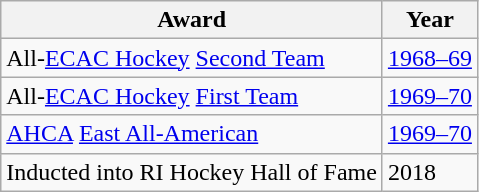<table class="wikitable">
<tr>
<th>Award</th>
<th>Year</th>
</tr>
<tr>
<td>All-<a href='#'>ECAC Hockey</a> <a href='#'>Second Team</a></td>
<td><a href='#'>1968–69</a></td>
</tr>
<tr>
<td>All-<a href='#'>ECAC Hockey</a> <a href='#'>First Team</a></td>
<td><a href='#'>1969–70</a></td>
</tr>
<tr>
<td><a href='#'>AHCA</a> <a href='#'>East All-American</a></td>
<td><a href='#'>1969–70</a></td>
</tr>
<tr>
<td>Inducted into RI Hockey Hall of Fame</td>
<td>2018</td>
</tr>
</table>
